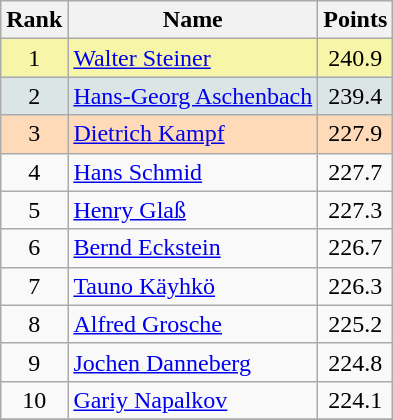<table class="wikitable sortable">
<tr>
<th align=Center>Rank</th>
<th>Name</th>
<th>Points</th>
</tr>
<tr style="background:#F7F6A8">
<td align=center>1</td>
<td> <a href='#'>Walter Steiner</a></td>
<td align=center>240.9</td>
</tr>
<tr style="background: #DCE5E5;">
<td align=center>2</td>
<td> <a href='#'>Hans-Georg Aschenbach</a></td>
<td align=center>239.4</td>
</tr>
<tr style="background: #FFDAB9;">
<td align=center>3</td>
<td> <a href='#'>Dietrich Kampf</a></td>
<td align=center>227.9</td>
</tr>
<tr>
<td align=center>4</td>
<td> <a href='#'>Hans Schmid</a></td>
<td align=center>227.7</td>
</tr>
<tr>
<td align=center>5</td>
<td> <a href='#'>Henry Glaß</a></td>
<td align=center>227.3</td>
</tr>
<tr>
<td align=center>6</td>
<td> <a href='#'>Bernd Eckstein</a></td>
<td align=center>226.7</td>
</tr>
<tr>
<td align=center>7</td>
<td> <a href='#'>Tauno Käyhkö</a></td>
<td align=center>226.3</td>
</tr>
<tr>
<td align=center>8</td>
<td> <a href='#'>Alfred Grosche</a></td>
<td align=center>225.2</td>
</tr>
<tr>
<td align=center>9</td>
<td> <a href='#'>Jochen Danneberg</a></td>
<td align=center>224.8</td>
</tr>
<tr>
<td align=center>10</td>
<td> <a href='#'>Gariy Napalkov</a></td>
<td align=center>224.1</td>
</tr>
<tr>
</tr>
</table>
